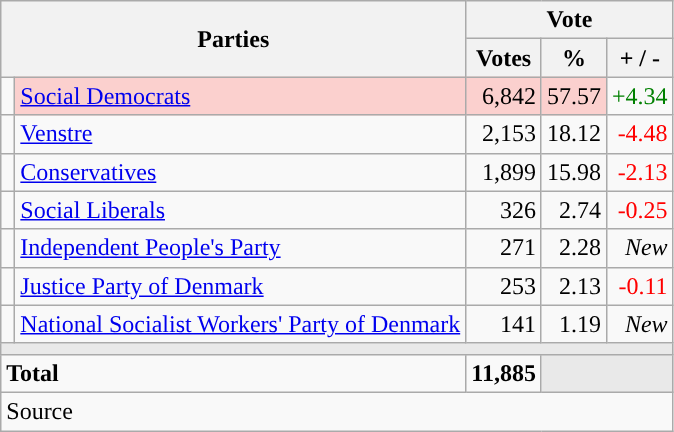<table class="wikitable" style="text-align:right;">
<tr>
<th style="text-align:centre;" rowspan="2" colspan="2" width="225">Parties</th>
<th colspan="3">Vote</th>
</tr>
<tr>
<th width="15">Votes</th>
<th width="15">%</th>
<th width="15">+ / -</th>
</tr>
<tr>
<td width="2" style="color:inherit;background:"></td>
<td bgcolor=#fbd0ce  align="left"><a href='#'>Social Democrats</a></td>
<td bgcolor=#fbd0ce>6,842</td>
<td bgcolor=#fbd0ce>57.57</td>
<td style=color:green;>+4.34</td>
</tr>
<tr>
<td width="2" style="color:inherit;background:"></td>
<td align="left"><a href='#'>Venstre</a></td>
<td>2,153</td>
<td>18.12</td>
<td style=color:red;>-4.48</td>
</tr>
<tr>
<td width="2" style="color:inherit;background:"></td>
<td align="left"><a href='#'>Conservatives</a></td>
<td>1,899</td>
<td>15.98</td>
<td style=color:red;>-2.13</td>
</tr>
<tr>
<td width="2" style="color:inherit;background:"></td>
<td align="left"><a href='#'>Social Liberals</a></td>
<td>326</td>
<td>2.74</td>
<td style=color:red;>-0.25</td>
</tr>
<tr>
<td width="2" style="color:inherit;background:"></td>
<td align="left"><a href='#'>Independent People's Party</a></td>
<td>271</td>
<td>2.28</td>
<td><em>New</em></td>
</tr>
<tr>
<td width="2" style="color:inherit;background:"></td>
<td align="left"><a href='#'>Justice Party of Denmark</a></td>
<td>253</td>
<td>2.13</td>
<td style=color:red;>-0.11</td>
</tr>
<tr>
<td width="2" style="color:inherit;background:"></td>
<td align="left"><a href='#'>National Socialist Workers' Party of Denmark</a></td>
<td>141</td>
<td>1.19</td>
<td><em>New</em></td>
</tr>
<tr>
<td colspan="7" bgcolor="#E9E9E9"></td>
</tr>
<tr>
<td align="left" colspan="2"><strong>Total</strong></td>
<td><strong>11,885</strong></td>
<td bgcolor="#E9E9E9" colspan="2"></td>
</tr>
<tr>
<td align="left" colspan="6">Source</td>
</tr>
</table>
